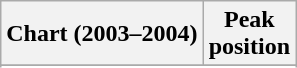<table class="wikitable sortable">
<tr>
<th>Chart (2003–2004)</th>
<th>Peak<br>position</th>
</tr>
<tr>
</tr>
<tr>
</tr>
<tr>
</tr>
<tr>
</tr>
<tr>
</tr>
</table>
